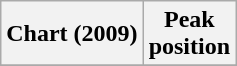<table class="wikitable plainrowheaders sortable" style="text-align:center;">
<tr>
<th scope="col">Chart (2009)</th>
<th scope="col">Peak<br>position</th>
</tr>
<tr>
</tr>
</table>
